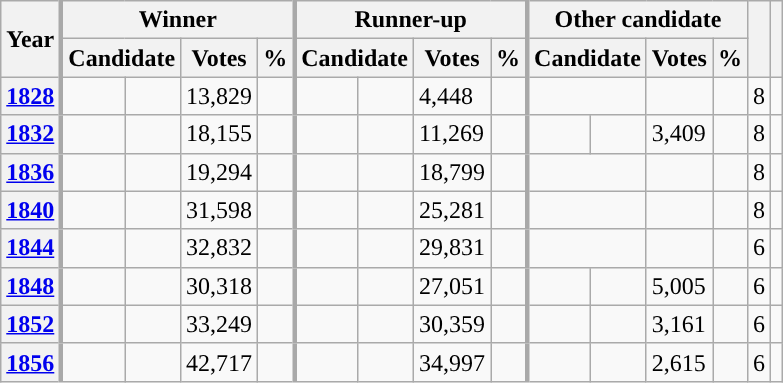<table class="wikitable sortable">
<tr>
<th scope=col rowspan="2">Year</th>
<th scope="colgroup" style="border-left:3px solid darkgray;" colspan="4">Winner</th>
<th scope="colgroup" style="border-left:3px solid darkgray;" colspan="4">Runner-up</th>
<th scope="colgroup" style="border-left:3px solid darkgray;" colspan="4">Other candidate</th>
<th scope="col" class="unsortable" rowspan="2"></th>
<th scope="col" class="unsortable" rowspan="2"></th>
</tr>
<tr>
<th scope="colgroup" style="border-left:3px solid darkgray;" colspan="2">Candidate</th>
<th scope="col" data-sort-type="number">Votes</th>
<th scope="col"  data-sort-type="number">%</th>
<th scope="colgroup" style="border-left:3px solid darkgray;" colspan="2">Candidate</th>
<th scope="col"  data-sort-type="number">Votes</th>
<th scope="col"  data-sort-type="number">%</th>
<th scope="colgroup"  scope="col" style="border-left:3px solid darkgray;" colspan="2">Candidate</th>
<th scope="col"  data-sort-type="number">Votes</th>
<th scope="col"  data-sort-type="number">%</th>
</tr>
<tr>
<th scope="row"> <a href='#'>1828</a></th>
<td style="text-align:left; border-left:3px solid darkgray; background-color:"></td>
<td><strong></strong> </td>
<td>13,829</td>
<td></td>
<td style="text-align:left; border-left:3px solid darkgray; background-color:"></td>
<td> </td>
<td>4,448</td>
<td></td>
<td style="border-left:3px solid darkgray;"colspan="2"></td>
<td></td>
<td></td>
<td>8</td>
<td></td>
</tr>
<tr>
<th scope="row"> <a href='#'>1832</a></th>
<td style="text-align:left; border-left:3px solid darkgray; background-color:"></td>
<td><strong></strong> </td>
<td>18,155</td>
<td></td>
<td style="text-align:left; border-left:3px solid darkgray; background-color:"></td>
<td> </td>
<td>11,269</td>
<td></td>
<td style="text-align:left; border-left:3px solid darkgray; background-color:"></td>
<td> </td>
<td>3,409</td>
<td></td>
<td>8</td>
<td></td>
</tr>
<tr>
<th scope="row"> <a href='#'>1836</a></th>
<td style="text-align:left; border-left:3px solid darkgray; background-color:"></td>
<td><strong></strong> </td>
<td>19,294</td>
<td></td>
<td style="text-align:left; border-left:3px solid darkgray; background-color:"></td>
<td> </td>
<td>18,799</td>
<td></td>
<td style="border-left:3px solid darkgray;"colspan="2"></td>
<td></td>
<td></td>
<td>8</td>
<td></td>
</tr>
<tr>
<th scope="row"> <a href='#'>1840</a></th>
<td style="text-align:left; border-left:3px solid darkgray; background-color:"></td>
<td><strong></strong> </td>
<td>31,598</td>
<td></td>
<td style="text-align:left; border-left:3px solid darkgray; background-color:"></td>
<td> </td>
<td>25,281</td>
<td></td>
<td style="border-left:3px solid darkgray;"colspan="2"></td>
<td></td>
<td></td>
<td>8</td>
<td></td>
</tr>
<tr>
<th scope="row"> <a href='#'>1844</a></th>
<td style="text-align:left; border-left:3px solid darkgray; background-color:"></td>
<td><strong></strong> </td>
<td>32,832</td>
<td></td>
<td style="text-align:left; border-left:3px solid darkgray; background-color:"></td>
<td> </td>
<td>29,831</td>
<td></td>
<td style="border-left:3px solid darkgray;"colspan="2"></td>
<td></td>
<td></td>
<td>6</td>
<td></td>
</tr>
<tr>
<th scope="row"> <a href='#'>1848</a></th>
<td style="text-align:left; border-left:3px solid darkgray; background-color:"></td>
<td><strong></strong> </td>
<td>30,318</td>
<td></td>
<td style="text-align:left; border-left:3px solid darkgray; background-color:"></td>
<td> </td>
<td>27,051</td>
<td></td>
<td style="text-align:left; border-left:3px solid darkgray; background-color:"></td>
<td> </td>
<td>5,005</td>
<td></td>
<td>6</td>
<td></td>
</tr>
<tr>
<th scope="row"> <a href='#'>1852</a></th>
<td style="text-align:left; border-left:3px solid darkgray; background-color:"></td>
<td><strong></strong> </td>
<td>33,249</td>
<td></td>
<td style="text-align:left; border-left:3px solid darkgray; background-color:"></td>
<td> </td>
<td>30,359</td>
<td></td>
<td style="text-align:left; border-left:3px solid darkgray; background-color:"></td>
<td> </td>
<td>3,161</td>
<td></td>
<td>6</td>
<td></td>
</tr>
<tr>
<th scope="row"> <a href='#'>1856</a></th>
<td style="text-align:left; border-left:3px solid darkgray; background-color:"></td>
<td><strong></strong> </td>
<td>42,717</td>
<td></td>
<td style="text-align:left; border-left:3px solid darkgray; background-color:"></td>
<td> </td>
<td>34,997</td>
<td></td>
<td style="text-align:left; border-left:3px solid darkgray; background-color:"></td>
<td> </td>
<td>2,615</td>
<td></td>
<td>6</td>
<td></td>
</tr>
</table>
